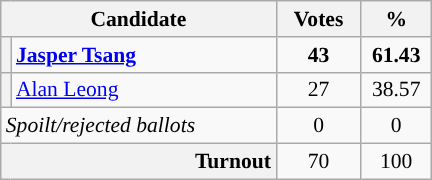<table class=wikitable style="font-size: 90%;">
<tr>
<th colspan="2">Candidate</th>
<th style="width: 50px">Votes</th>
<th style="width: 40px">%</th>
</tr>
<tr>
<th style="background-color: "></th>
<td style="width: 170px"><strong><a href='#'>Jasper Tsang</a></strong> </td>
<td align="center"><strong>43</strong></td>
<td align="center"><strong>61.43</strong></td>
</tr>
<tr>
<th style="background-color: "></th>
<td style="width: 170px"><a href='#'>Alan Leong</a></td>
<td align="center">27</td>
<td align="center">38.57</td>
</tr>
<tr>
<td colspan="2"><em>Spoilt/rejected ballots</em></td>
<td align="center">0</td>
<td align="center">0</td>
</tr>
<tr>
<th colspan="2" style="text-align:right">Turnout</th>
<td align="center">70</td>
<td align="center">100</td>
</tr>
</table>
